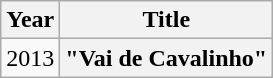<table class="wikitable">
<tr>
<th scope="col">Year</th>
<th scope="col">Title</th>
</tr>
<tr>
<td>2013</td>
<th scope="row">"Vai de Cavalinho"</th>
</tr>
</table>
